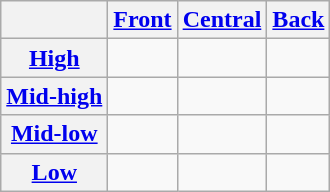<table class="wikitable" style="text-align: center">
<tr>
<th></th>
<th><a href='#'>Front</a></th>
<th><a href='#'>Central</a></th>
<th><a href='#'>Back</a></th>
</tr>
<tr>
<th><a href='#'>High</a></th>
<td> </td>
<td></td>
<td> </td>
</tr>
<tr>
<th><a href='#'>Mid-high</a></th>
<td>   </td>
<td> </td>
<td>   </td>
</tr>
<tr>
<th><a href='#'>Mid-low</a></th>
<td></td>
<td></td>
<td> </td>
</tr>
<tr>
<th><a href='#'>Low</a></th>
<td></td>
<td> </td>
<td></td>
</tr>
</table>
